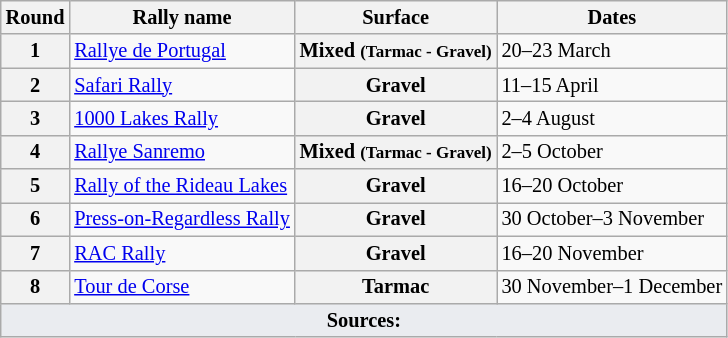<table class="wikitable" style="font-size: 85%">
<tr>
<th>Round</th>
<th>Rally name</th>
<th>Surface</th>
<th>Dates</th>
</tr>
<tr>
<th>1</th>
<td> <a href='#'>Rallye de Portugal</a></td>
<th>Mixed <small>(Tarmac - Gravel)</small></th>
<td>20–23 March</td>
</tr>
<tr>
<th>2</th>
<td> <a href='#'>Safari Rally</a></td>
<th>Gravel</th>
<td>11–15 April</td>
</tr>
<tr>
<th>3</th>
<td> <a href='#'>1000 Lakes Rally</a></td>
<th>Gravel</th>
<td>2–4 August</td>
</tr>
<tr>
<th>4</th>
<td> <a href='#'>Rallye Sanremo</a></td>
<th>Mixed <small>(Tarmac - Gravel)</small></th>
<td>2–5 October</td>
</tr>
<tr>
<th>5</th>
<td> <a href='#'>Rally of the Rideau Lakes</a></td>
<th>Gravel</th>
<td>16–20 October</td>
</tr>
<tr>
<th>6</th>
<td> <a href='#'>Press-on-Regardless Rally</a></td>
<th>Gravel</th>
<td>30 October–3 November</td>
</tr>
<tr>
<th>7</th>
<td> <a href='#'>RAC Rally</a></td>
<th>Gravel</th>
<td>16–20 November</td>
</tr>
<tr>
<th>8</th>
<td> <a href='#'>Tour de Corse</a></td>
<th>Tarmac</th>
<td>30 November–1 December</td>
</tr>
<tr>
<td colspan="4" style="background-color:#EAECF0;text-align:center"><strong>Sources:</strong></td>
</tr>
</table>
